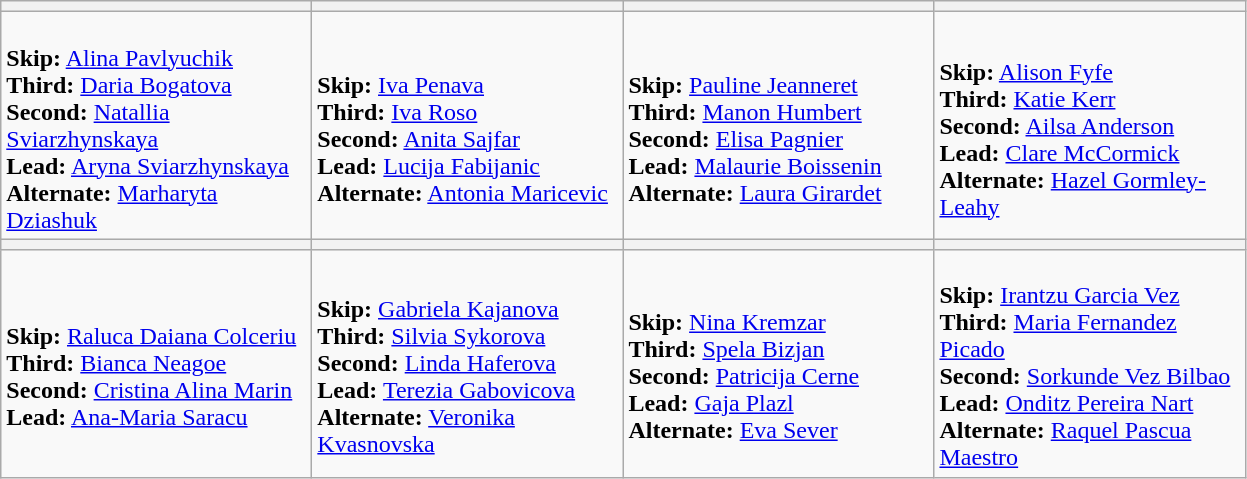<table class="wikitable">
<tr>
<th width=200></th>
<th width=200></th>
<th width=200></th>
<th width=200></th>
</tr>
<tr>
<td><br><strong>Skip:</strong> <a href='#'>Alina Pavlyuchik</a><br>
<strong>Third:</strong> <a href='#'>Daria Bogatova</a><br>
<strong>Second:</strong> <a href='#'>Natallia Sviarzhynskaya</a><br>
<strong>Lead:</strong> <a href='#'>Aryna Sviarzhynskaya</a><br>
<strong>Alternate:</strong> <a href='#'>Marharyta Dziashuk</a></td>
<td><br><strong>Skip:</strong> <a href='#'>Iva Penava</a><br>
<strong>Third:</strong> <a href='#'>Iva Roso</a><br>
<strong>Second:</strong> <a href='#'>Anita Sajfar</a><br>
<strong>Lead:</strong> <a href='#'>Lucija Fabijanic</a><br>
<strong>Alternate:</strong> <a href='#'>Antonia Maricevic</a></td>
<td><br><strong>Skip:</strong> <a href='#'>Pauline Jeanneret</a><br>
<strong>Third:</strong> <a href='#'>Manon Humbert</a><br>
<strong>Second:</strong> <a href='#'>Elisa Pagnier</a><br>
<strong>Lead:</strong> <a href='#'>Malaurie Boissenin</a><br>
<strong>Alternate:</strong> <a href='#'>Laura Girardet</a></td>
<td><br><strong>Skip:</strong> <a href='#'>Alison Fyfe</a><br>
<strong>Third:</strong> <a href='#'>Katie Kerr</a><br>
<strong>Second:</strong> <a href='#'>Ailsa Anderson</a><br>
<strong>Lead:</strong> <a href='#'>Clare McCormick</a><br>
<strong>Alternate:</strong> <a href='#'>Hazel Gormley-Leahy</a></td>
</tr>
<tr>
<th width=200></th>
<th width=200></th>
<th width=200></th>
<th width=200></th>
</tr>
<tr>
<td><br><strong>Skip:</strong> <a href='#'>Raluca Daiana Colceriu</a><br>
<strong>Third:</strong> <a href='#'>Bianca Neagoe</a><br>
<strong>Second:</strong> <a href='#'>Cristina Alina Marin</a><br>
<strong>Lead:</strong> <a href='#'>Ana-Maria Saracu</a></td>
<td><br><strong>Skip:</strong> <a href='#'>Gabriela Kajanova</a><br>
<strong>Third:</strong> <a href='#'>Silvia Sykorova</a><br>
<strong>Second:</strong> <a href='#'>Linda Haferova</a><br>
<strong>Lead:</strong> <a href='#'>Terezia Gabovicova</a><br>
<strong>Alternate:</strong> <a href='#'>Veronika Kvasnovska</a></td>
<td><br><strong>Skip:</strong> <a href='#'>Nina Kremzar</a><br>
<strong>Third:</strong> <a href='#'>Spela Bizjan</a><br>
<strong>Second:</strong> <a href='#'>Patricija Cerne</a><br>
<strong>Lead:</strong> <a href='#'>Gaja Plazl</a><br>
<strong>Alternate:</strong> <a href='#'>Eva Sever</a></td>
<td><br><strong>Skip:</strong> <a href='#'>Irantzu Garcia Vez</a><br>
<strong>Third:</strong> <a href='#'>Maria Fernandez Picado</a><br>
<strong>Second:</strong> <a href='#'>Sorkunde Vez Bilbao</a><br>
<strong>Lead:</strong> <a href='#'>Onditz Pereira Nart</a><br>
<strong>Alternate:</strong> <a href='#'>Raquel Pascua Maestro</a></td>
</tr>
</table>
